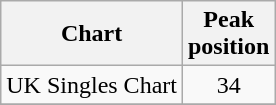<table class="wikitable">
<tr>
<th align="left">Chart</th>
<th align="left">Peak<br>position</th>
</tr>
<tr>
<td align="left">UK Singles Chart</td>
<td style="text-align:center;">34</td>
</tr>
<tr>
</tr>
</table>
